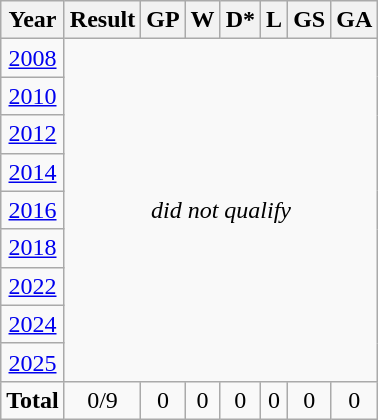<table class="wikitable" style="text-align: center;">
<tr>
<th>Year</th>
<th>Result</th>
<th>GP</th>
<th>W</th>
<th>D*</th>
<th>L</th>
<th>GS</th>
<th>GA</th>
</tr>
<tr>
<td> <a href='#'>2008</a></td>
<td rowspan=9 colspan=8><em>did not qualify</em></td>
</tr>
<tr>
<td> <a href='#'>2010</a></td>
</tr>
<tr>
<td> <a href='#'>2012</a></td>
</tr>
<tr>
<td> <a href='#'>2014</a></td>
</tr>
<tr>
<td> <a href='#'>2016</a></td>
</tr>
<tr>
<td> <a href='#'>2018</a></td>
</tr>
<tr>
<td> <a href='#'>2022</a></td>
</tr>
<tr>
<td> <a href='#'>2024</a></td>
</tr>
<tr>
<td> <a href='#'>2025</a></td>
</tr>
<tr>
<td><strong>Total</strong></td>
<td>0/9</td>
<td>0</td>
<td>0</td>
<td>0</td>
<td>0</td>
<td>0</td>
<td>0</td>
</tr>
</table>
